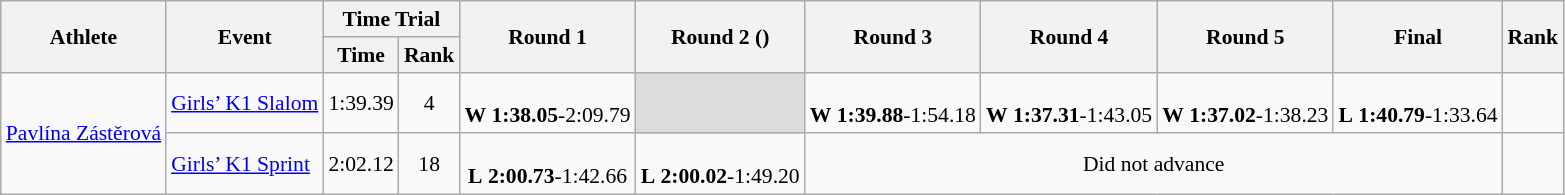<table class="wikitable" border="1" style="font-size:90%">
<tr>
<th rowspan=2>Athlete</th>
<th rowspan=2>Event</th>
<th colspan=2>Time Trial</th>
<th rowspan=2>Round 1</th>
<th rowspan=2>Round 2 ()</th>
<th rowspan=2>Round 3</th>
<th rowspan=2>Round 4</th>
<th rowspan=2>Round 5</th>
<th rowspan=2>Final</th>
<th rowspan=2>Rank</th>
</tr>
<tr>
<th>Time</th>
<th>Rank</th>
</tr>
<tr>
<td rowspan="2"><a href='#'>Pavlína Zástěrová</a></td>
<td><a href='#'>Girls’ K1 Slalom</a></td>
<td align=center>1:39.39</td>
<td align=center>4</td>
<td align=center><br><strong>W</strong> <strong>1:38.05</strong>-2:09.79</td>
<td bgcolor=#DCDCDC></td>
<td align=center><br><strong>W</strong> <strong>1:39.88</strong>-1:54.18</td>
<td align=center><br><strong>W</strong> <strong>1:37.31</strong>-1:43.05</td>
<td align=center><br><strong>W</strong> <strong>1:37.02</strong>-1:38.23</td>
<td align=center><br><strong>L</strong> <strong>1:40.79</strong>-1:33.64</td>
<td align=center></td>
</tr>
<tr>
<td><a href='#'>Girls’ K1 Sprint</a></td>
<td align=center>2:02.12</td>
<td align=center>18</td>
<td align=center><br><strong>L</strong> <strong>2:00.73</strong>-1:42.66</td>
<td align=center><br><strong>L</strong> <strong>2:00.02</strong>-1:49.20</td>
<td align=center colspan=4>Did not advance</td>
</tr>
</table>
